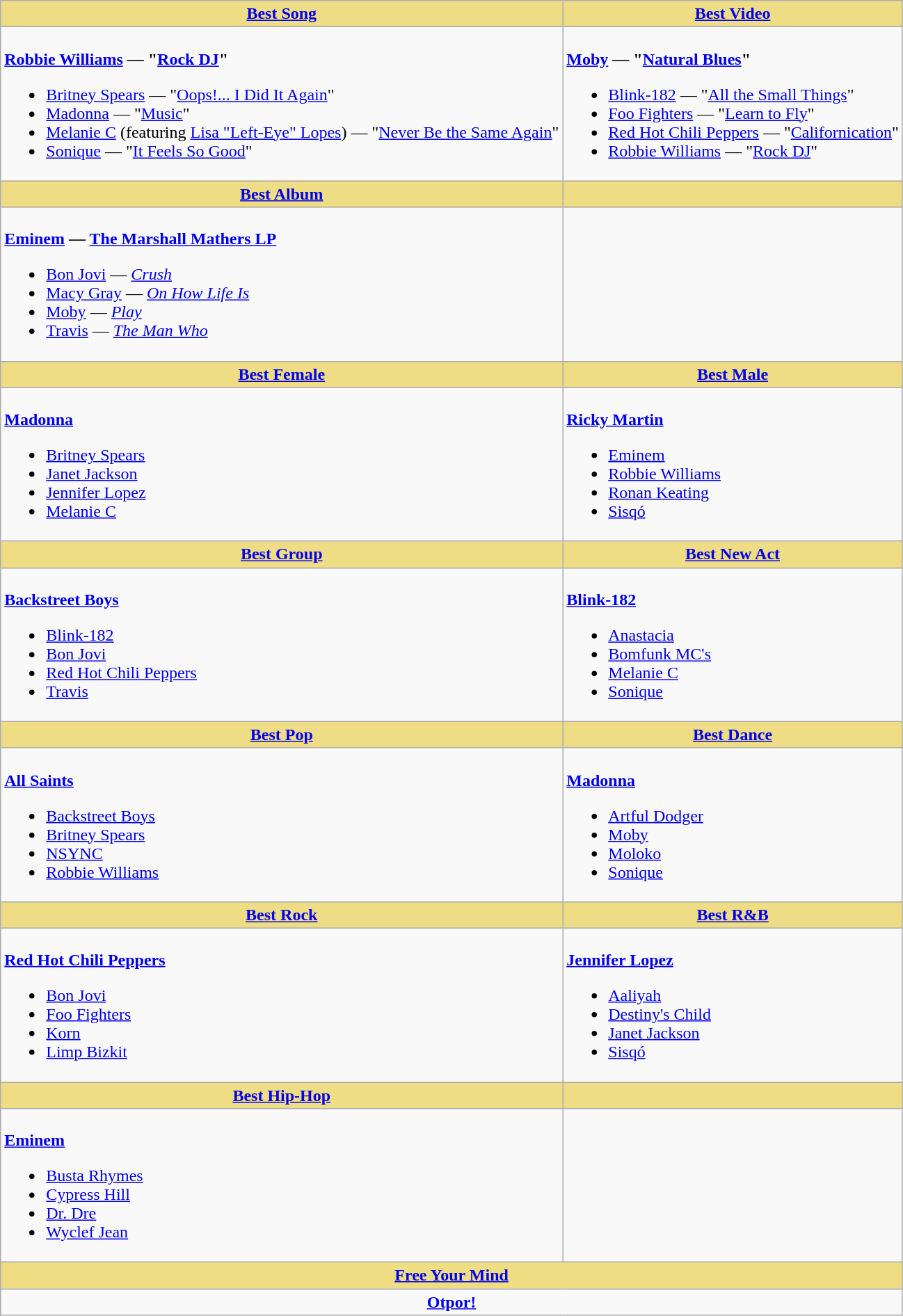<table class=wikitable style="width=100%">
<tr>
<th style="background:#EEDD85; width=50%"><a href='#'>Best Song</a></th>
<th style="background:#EEDD85; width=50%"><a href='#'>Best Video</a></th>
</tr>
<tr>
<td valign="top"><br><strong><a href='#'>Robbie Williams</a> — "<a href='#'>Rock DJ</a>"</strong><ul><li><a href='#'>Britney Spears</a> — "<a href='#'>Oops!... I Did It Again</a>"</li><li><a href='#'>Madonna</a> — "<a href='#'>Music</a>"</li><li><a href='#'>Melanie C</a> (featuring <a href='#'>Lisa "Left-Eye" Lopes</a>) — "<a href='#'>Never Be the Same Again</a>"</li><li><a href='#'>Sonique</a> — "<a href='#'>It Feels So Good</a>"</li></ul></td>
<td valign="top"><br><strong><a href='#'>Moby</a> — "<a href='#'>Natural Blues</a>"</strong><ul><li><a href='#'>Blink-182</a> — "<a href='#'>All the Small Things</a>"</li><li><a href='#'>Foo Fighters</a> — "<a href='#'>Learn to Fly</a>"</li><li><a href='#'>Red Hot Chili Peppers</a> — "<a href='#'>Californication</a>"</li><li><a href='#'>Robbie Williams</a> — "<a href='#'>Rock DJ</a>"</li></ul></td>
</tr>
<tr>
<th style="background:#EEDD85; width=50%"><a href='#'>Best Album</a></th>
<th style="background:#EEDD85; width=50%"></th>
</tr>
<tr>
<td valign="top"><br><strong><a href='#'>Eminem</a> — <a href='#'>The Marshall Mathers LP</a></strong><ul><li><a href='#'>Bon Jovi</a> — <em><a href='#'>Crush</a></em></li><li><a href='#'>Macy Gray</a> — <em><a href='#'>On How Life Is</a></em></li><li><a href='#'>Moby</a> — <em><a href='#'>Play</a></em></li><li><a href='#'>Travis</a> — <em><a href='#'>The Man Who</a></em></li></ul></td>
<td valign="top"></td>
</tr>
<tr>
<th style="background:#EEDD85; width=50%"><a href='#'>Best Female</a></th>
<th style="background:#EEDD85; width=50%"><a href='#'>Best Male</a></th>
</tr>
<tr>
<td valign="top"><br><strong><a href='#'>Madonna</a></strong><ul><li><a href='#'>Britney Spears</a></li><li><a href='#'>Janet Jackson</a></li><li><a href='#'>Jennifer Lopez</a></li><li><a href='#'>Melanie C</a></li></ul></td>
<td valign="top"><br><strong><a href='#'>Ricky Martin</a></strong><ul><li><a href='#'>Eminem</a></li><li><a href='#'>Robbie Williams</a></li><li><a href='#'>Ronan Keating</a></li><li><a href='#'>Sisqó</a></li></ul></td>
</tr>
<tr>
<th style="background:#EEDD85; width=50%"><a href='#'>Best Group</a></th>
<th style="background:#EEDD85; width=50%"><a href='#'>Best New Act</a></th>
</tr>
<tr>
<td valign="top"><br><strong><a href='#'>Backstreet Boys</a></strong><ul><li><a href='#'>Blink-182</a></li><li><a href='#'>Bon Jovi</a></li><li><a href='#'>Red Hot Chili Peppers</a></li><li><a href='#'>Travis</a></li></ul></td>
<td valign="top"><br><strong><a href='#'>Blink-182</a></strong><ul><li><a href='#'>Anastacia</a></li><li><a href='#'>Bomfunk MC's</a></li><li><a href='#'>Melanie C</a></li><li><a href='#'>Sonique</a></li></ul></td>
</tr>
<tr>
<th style="background:#EEDD85; width=50%"><a href='#'>Best Pop</a></th>
<th style="background:#EEDD85; width=50%"><a href='#'>Best Dance</a></th>
</tr>
<tr>
<td valign="top"><br><strong><a href='#'>All Saints</a></strong><ul><li><a href='#'>Backstreet Boys</a></li><li><a href='#'>Britney Spears</a></li><li><a href='#'>NSYNC</a></li><li><a href='#'>Robbie Williams</a></li></ul></td>
<td valign="top"><br><strong><a href='#'>Madonna</a></strong><ul><li><a href='#'>Artful Dodger</a></li><li><a href='#'>Moby</a></li><li><a href='#'>Moloko</a></li><li><a href='#'>Sonique</a></li></ul></td>
</tr>
<tr>
<th style="background:#EEDD85; width=50%"><a href='#'>Best Rock</a></th>
<th style="background:#EEDD85; width=50%"><a href='#'>Best R&B</a></th>
</tr>
<tr>
<td valign="top"><br><strong><a href='#'>Red Hot Chili Peppers</a></strong><ul><li><a href='#'>Bon Jovi</a></li><li><a href='#'>Foo Fighters</a></li><li><a href='#'>Korn</a></li><li><a href='#'>Limp Bizkit</a></li></ul></td>
<td valign="top"><br><strong><a href='#'>Jennifer Lopez</a></strong><ul><li><a href='#'>Aaliyah</a></li><li><a href='#'>Destiny's Child</a></li><li><a href='#'>Janet Jackson</a></li><li><a href='#'>Sisqó</a></li></ul></td>
</tr>
<tr>
<th style="background:#EEDD85; width=50%"><a href='#'>Best Hip-Hop</a></th>
<th style="background:#EEDD85; width=50%"></th>
</tr>
<tr>
<td valign="top"><br><strong><a href='#'>Eminem</a></strong><ul><li><a href='#'>Busta Rhymes</a></li><li><a href='#'>Cypress Hill</a></li><li><a href='#'>Dr. Dre</a></li><li><a href='#'>Wyclef Jean</a></li></ul></td>
<td valign="top"></td>
</tr>
<tr>
<th style="background:#EEDD82; width=50%" colspan="2"><a href='#'>Free Your Mind</a></th>
</tr>
<tr>
<td colspan="2" style="text-align: center;"><strong><a href='#'>Otpor!</a></strong></td>
</tr>
</table>
